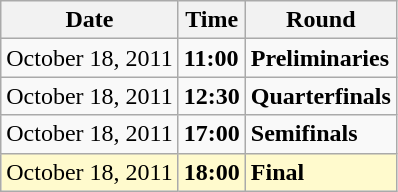<table class="wikitable">
<tr>
<th>Date</th>
<th>Time</th>
<th>Round</th>
</tr>
<tr>
<td>October 18, 2011</td>
<td><strong>11:00</strong></td>
<td><strong>Preliminaries</strong></td>
</tr>
<tr>
<td>October 18, 2011</td>
<td><strong>12:30</strong></td>
<td><strong>Quarterfinals</strong></td>
</tr>
<tr>
<td>October 18, 2011</td>
<td><strong>17:00</strong></td>
<td><strong>Semifinals</strong></td>
</tr>
<tr style=background:lemonchiffon>
<td>October 18, 2011</td>
<td><strong>18:00</strong></td>
<td><strong>Final</strong></td>
</tr>
</table>
